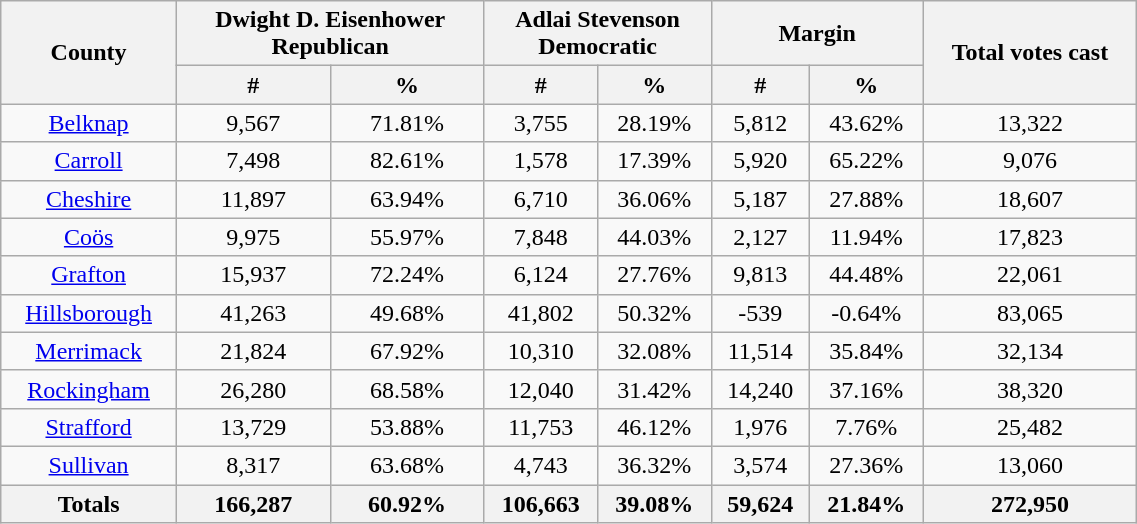<table width="60%" class="wikitable sortable">
<tr>
<th rowspan="2">County</th>
<th colspan="2">Dwight D. Eisenhower<br>Republican</th>
<th colspan="2">Adlai Stevenson<br>Democratic</th>
<th colspan="2">Margin</th>
<th rowspan="2">Total votes cast</th>
</tr>
<tr>
<th style="text-align:center;" data-sort-type="number">#</th>
<th style="text-align:center;" data-sort-type="number">%</th>
<th style="text-align:center;" data-sort-type="number">#</th>
<th style="text-align:center;" data-sort-type="number">%</th>
<th style="text-align:center;" data-sort-type="number">#</th>
<th style="text-align:center;" data-sort-type="number">%</th>
</tr>
<tr style="text-align:center;">
<td><a href='#'>Belknap</a></td>
<td>9,567</td>
<td>71.81%</td>
<td>3,755</td>
<td>28.19%</td>
<td>5,812</td>
<td>43.62%</td>
<td>13,322</td>
</tr>
<tr style="text-align:center;">
<td><a href='#'>Carroll</a></td>
<td>7,498</td>
<td>82.61%</td>
<td>1,578</td>
<td>17.39%</td>
<td>5,920</td>
<td>65.22%</td>
<td>9,076</td>
</tr>
<tr style="text-align:center;">
<td><a href='#'>Cheshire</a></td>
<td>11,897</td>
<td>63.94%</td>
<td>6,710</td>
<td>36.06%</td>
<td>5,187</td>
<td>27.88%</td>
<td>18,607</td>
</tr>
<tr style="text-align:center;">
<td><a href='#'>Coös</a></td>
<td>9,975</td>
<td>55.97%</td>
<td>7,848</td>
<td>44.03%</td>
<td>2,127</td>
<td>11.94%</td>
<td>17,823</td>
</tr>
<tr style="text-align:center;">
<td><a href='#'>Grafton</a></td>
<td>15,937</td>
<td>72.24%</td>
<td>6,124</td>
<td>27.76%</td>
<td>9,813</td>
<td>44.48%</td>
<td>22,061</td>
</tr>
<tr style="text-align:center;">
<td><a href='#'>Hillsborough</a></td>
<td>41,263</td>
<td>49.68%</td>
<td>41,802</td>
<td>50.32%</td>
<td>-539</td>
<td>-0.64%</td>
<td>83,065</td>
</tr>
<tr style="text-align:center;">
<td><a href='#'>Merrimack</a></td>
<td>21,824</td>
<td>67.92%</td>
<td>10,310</td>
<td>32.08%</td>
<td>11,514</td>
<td>35.84%</td>
<td>32,134</td>
</tr>
<tr style="text-align:center;">
<td><a href='#'>Rockingham</a></td>
<td>26,280</td>
<td>68.58%</td>
<td>12,040</td>
<td>31.42%</td>
<td>14,240</td>
<td>37.16%</td>
<td>38,320</td>
</tr>
<tr style="text-align:center;">
<td><a href='#'>Strafford</a></td>
<td>13,729</td>
<td>53.88%</td>
<td>11,753</td>
<td>46.12%</td>
<td>1,976</td>
<td>7.76%</td>
<td>25,482</td>
</tr>
<tr style="text-align:center;">
<td><a href='#'>Sullivan</a></td>
<td>8,317</td>
<td>63.68%</td>
<td>4,743</td>
<td>36.32%</td>
<td>3,574</td>
<td>27.36%</td>
<td>13,060</td>
</tr>
<tr>
<th>Totals</th>
<th>166,287</th>
<th>60.92%</th>
<th>106,663</th>
<th>39.08%</th>
<th>59,624</th>
<th>21.84%</th>
<th>272,950</th>
</tr>
</table>
